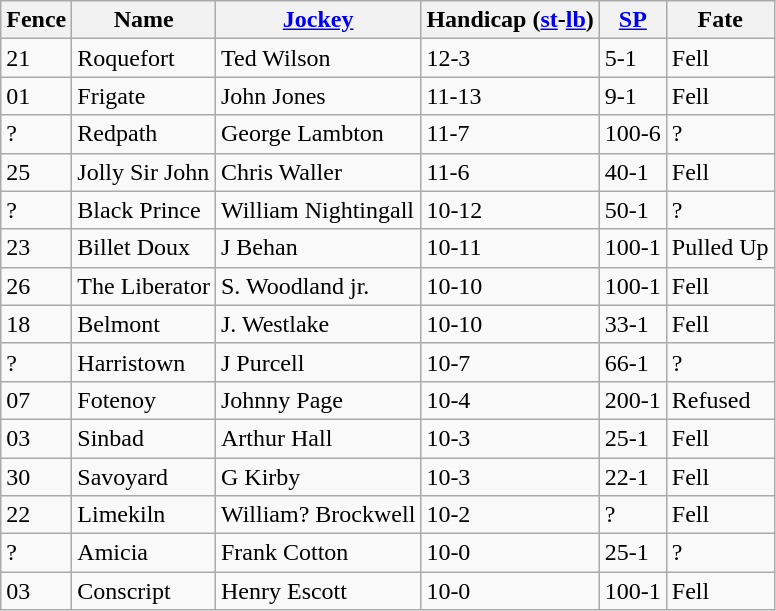<table class="wikitable sortable">
<tr>
<th>Fence</th>
<th>Name</th>
<th><a href='#'>Jockey</a></th>
<th>Handicap (<a href='#'>st</a>-<a href='#'>lb</a>)</th>
<th><a href='#'>SP</a></th>
<th>Fate</th>
</tr>
<tr>
<td>21</td>
<td>Roquefort</td>
<td>Ted Wilson</td>
<td>12-3</td>
<td>5-1</td>
<td>Fell</td>
</tr>
<tr>
<td>01</td>
<td>Frigate</td>
<td>John Jones</td>
<td>11-13</td>
<td>9-1</td>
<td>Fell</td>
</tr>
<tr>
<td>?</td>
<td>Redpath</td>
<td>George Lambton</td>
<td>11-7</td>
<td>100-6</td>
<td>?</td>
</tr>
<tr>
<td>25</td>
<td>Jolly Sir John</td>
<td>Chris Waller</td>
<td>11-6</td>
<td>40-1</td>
<td>Fell</td>
</tr>
<tr>
<td>?</td>
<td>Black Prince</td>
<td>William Nightingall</td>
<td>10-12</td>
<td>50-1</td>
<td>?</td>
</tr>
<tr>
<td>23</td>
<td>Billet Doux</td>
<td>J Behan</td>
<td>10-11</td>
<td>100-1</td>
<td>Pulled Up</td>
</tr>
<tr>
<td>26</td>
<td>The Liberator</td>
<td>S. Woodland jr.</td>
<td>10-10</td>
<td>100-1</td>
<td>Fell</td>
</tr>
<tr>
<td>18</td>
<td>Belmont</td>
<td>J. Westlake</td>
<td>10-10</td>
<td>33-1</td>
<td>Fell</td>
</tr>
<tr>
<td>?</td>
<td>Harristown</td>
<td>J Purcell</td>
<td>10-7</td>
<td>66-1</td>
<td>?</td>
</tr>
<tr>
<td>07</td>
<td>Fotenoy</td>
<td>Johnny Page</td>
<td>10-4</td>
<td>200-1</td>
<td>Refused</td>
</tr>
<tr>
<td>03</td>
<td>Sinbad</td>
<td>Arthur Hall</td>
<td>10-3</td>
<td>25-1</td>
<td>Fell</td>
</tr>
<tr>
<td>30</td>
<td>Savoyard</td>
<td>G Kirby</td>
<td>10-3</td>
<td>22-1</td>
<td>Fell</td>
</tr>
<tr>
<td>22</td>
<td>Limekiln</td>
<td>William? Brockwell</td>
<td>10-2</td>
<td>?</td>
<td>Fell</td>
</tr>
<tr>
<td>?</td>
<td>Amicia</td>
<td>Frank Cotton</td>
<td>10-0</td>
<td>25-1</td>
<td>?</td>
</tr>
<tr>
<td>03</td>
<td>Conscript</td>
<td>Henry Escott</td>
<td>10-0</td>
<td>100-1</td>
<td>Fell</td>
</tr>
</table>
